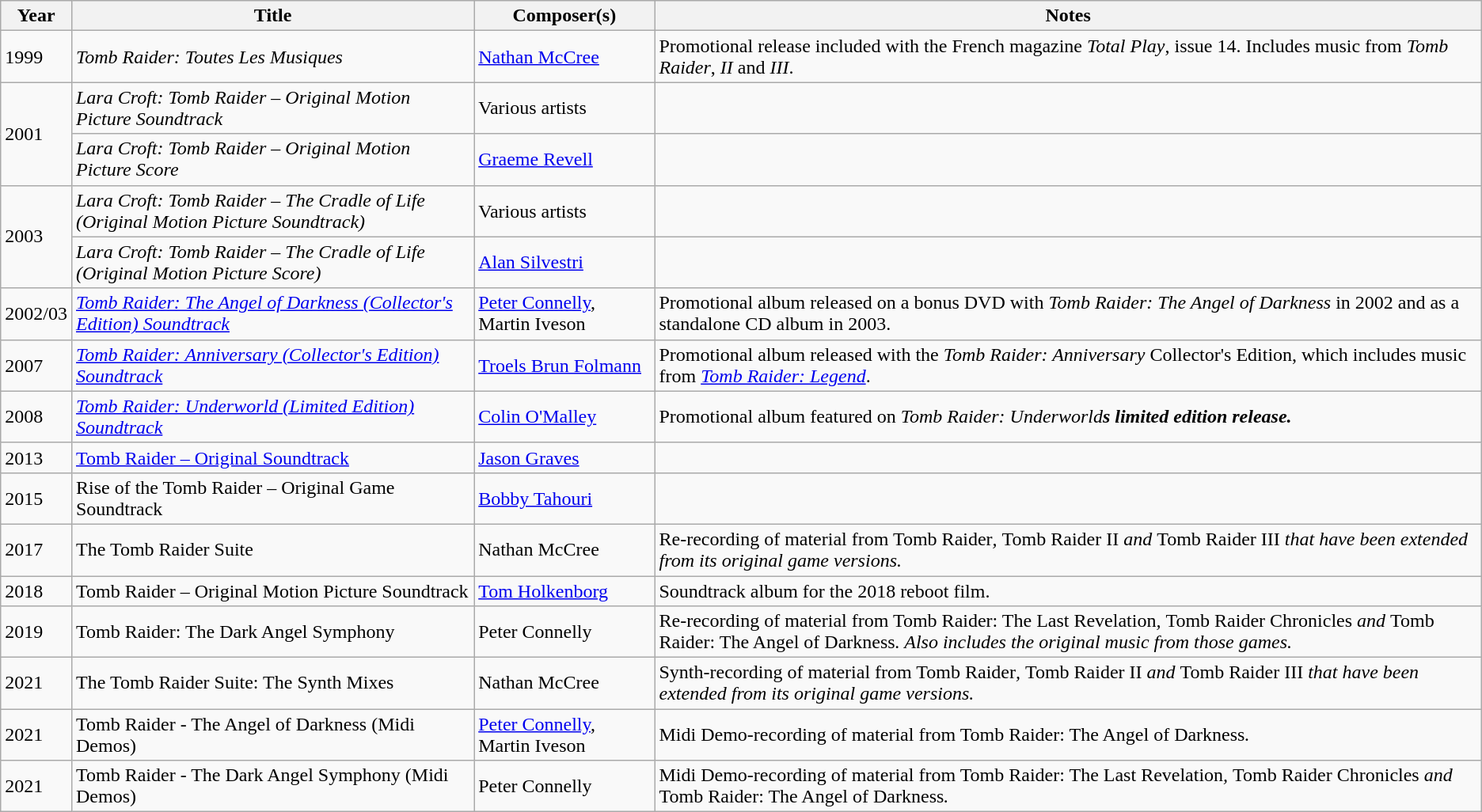<table class="wikitable sortable">
<tr>
<th>Year</th>
<th>Title</th>
<th>Composer(s)</th>
<th>Notes</th>
</tr>
<tr>
<td>1999</td>
<td><em>Tomb Raider: Toutes Les Musiques</em></td>
<td><a href='#'>Nathan McCree</a></td>
<td>Promotional release included with the French magazine <em>Total Play</em>, issue 14. Includes music from <em>Tomb Raider</em>, <em>II</em> and <em>III</em>.</td>
</tr>
<tr>
<td rowspan="2">2001</td>
<td><em>Lara Croft: Tomb Raider – Original Motion Picture Soundtrack</em></td>
<td>Various artists</td>
<td></td>
</tr>
<tr>
<td><em>Lara Croft: Tomb Raider – Original Motion Picture Score</em></td>
<td><a href='#'>Graeme Revell</a></td>
<td></td>
</tr>
<tr>
<td rowspan="2">2003</td>
<td><em>Lara Croft: Tomb Raider – The Cradle of Life (Original Motion Picture Soundtrack)</em></td>
<td>Various artists</td>
<td></td>
</tr>
<tr>
<td><em>Lara Croft: Tomb Raider – The Cradle of Life (Original Motion Picture Score)</em></td>
<td><a href='#'>Alan Silvestri</a></td>
<td></td>
</tr>
<tr>
<td>2002/03</td>
<td><em><a href='#'>Tomb Raider: The Angel of Darkness (Collector's Edition) Soundtrack</a></em></td>
<td><a href='#'>Peter Connelly</a>, Martin Iveson</td>
<td>Promotional album released on a bonus DVD with <em>Tomb Raider: The Angel of Darkness</em> in 2002 and as a standalone CD album in 2003.</td>
</tr>
<tr>
<td>2007</td>
<td><em><a href='#'>Tomb Raider: Anniversary (Collector's Edition) Soundtrack</a></em></td>
<td><a href='#'>Troels Brun Folmann</a></td>
<td>Promotional album released with the <em>Tomb Raider: Anniversary</em> Collector's Edition, which includes music from <em><a href='#'>Tomb Raider: Legend</a></em>.</td>
</tr>
<tr>
<td>2008</td>
<td><em><a href='#'>Tomb Raider: Underworld (Limited Edition) Soundtrack</a></em></td>
<td><a href='#'>Colin O'Malley</a></td>
<td>Promotional album featured on <em>Tomb Raider: Underworld<strong>s limited edition release.</td>
</tr>
<tr>
<td>2013</td>
<td></em><a href='#'>Tomb Raider – Original Soundtrack</a><em></td>
<td><a href='#'>Jason Graves</a></td>
<td></td>
</tr>
<tr>
<td>2015</td>
<td></em>Rise of the Tomb Raider – Original Game Soundtrack<em></td>
<td><a href='#'>Bobby Tahouri</a></td>
<td></td>
</tr>
<tr>
<td>2017</td>
<td></em>The Tomb Raider Suite<em></td>
<td>Nathan McCree</td>
<td>Re-recording of material from </em>Tomb Raider<em>, </em>Tomb Raider II<em> and </em>Tomb Raider III<em> that have been extended from its original game versions.</td>
</tr>
<tr>
<td>2018</td>
<td></em>Tomb Raider – Original Motion Picture Soundtrack<em></td>
<td><a href='#'>Tom Holkenborg</a></td>
<td>Soundtrack album for the 2018 reboot film.</td>
</tr>
<tr>
<td>2019</td>
<td></em>Tomb Raider: The Dark Angel Symphony<em></td>
<td>Peter Connelly</td>
<td>Re-recording of material from </em>Tomb Raider: The Last Revelation<em>, </em>Tomb Raider Chronicles<em> and </em>Tomb Raider: The Angel of Darkness<em>. Also includes the original music from those games.</td>
</tr>
<tr>
<td>2021</td>
<td></em>The Tomb Raider Suite: The Synth Mixes<em></td>
<td>Nathan McCree</td>
<td>Synth-recording of material from </em>Tomb Raider<em>, </em>Tomb Raider II<em> and </em>Tomb Raider III<em> that have been extended from its original game versions.</td>
</tr>
<tr>
<td>2021</td>
<td></em>Tomb Raider - The Angel of Darkness (Midi Demos)<em></td>
<td><a href='#'>Peter Connelly</a>, Martin Iveson</td>
<td>Midi Demo-recording of material from </em>Tomb Raider: The Angel of Darkness<em>.</td>
</tr>
<tr>
<td>2021</td>
<td></em>Tomb Raider - The Dark Angel Symphony (Midi Demos)<em></td>
<td>Peter Connelly</td>
<td>Midi Demo-recording of material from </em>Tomb Raider: The Last Revelation<em>, </em>Tomb Raider Chronicles<em> and </em>Tomb Raider: The Angel of Darkness<em>.</td>
</tr>
</table>
